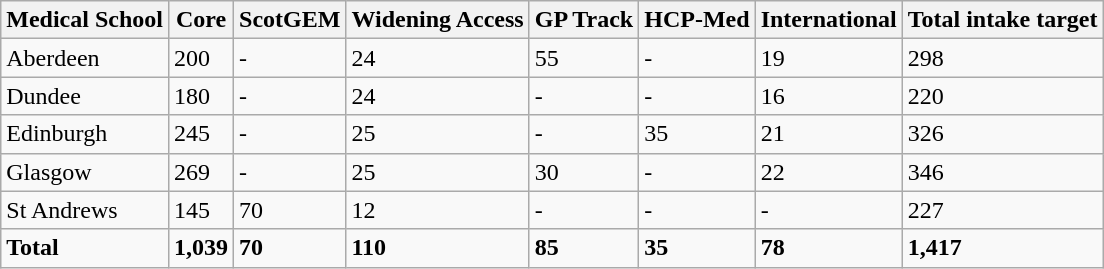<table class="wikitable">
<tr>
<th>Medical School</th>
<th>Core</th>
<th>ScotGEM</th>
<th>Widening Access</th>
<th>GP Track</th>
<th>HCP-Med</th>
<th>International</th>
<th>Total intake target</th>
</tr>
<tr>
<td>Aberdeen</td>
<td>200</td>
<td>-</td>
<td>24</td>
<td>55</td>
<td>-</td>
<td>19</td>
<td>298</td>
</tr>
<tr>
<td>Dundee</td>
<td>180</td>
<td>-</td>
<td>24</td>
<td>-</td>
<td>-</td>
<td>16</td>
<td>220</td>
</tr>
<tr>
<td>Edinburgh</td>
<td>245</td>
<td>-</td>
<td>25</td>
<td>-</td>
<td>35</td>
<td>21</td>
<td>326</td>
</tr>
<tr>
<td>Glasgow</td>
<td>269</td>
<td>-</td>
<td>25</td>
<td>30</td>
<td>-</td>
<td>22</td>
<td>346</td>
</tr>
<tr>
<td>St Andrews</td>
<td>145</td>
<td>70</td>
<td>12</td>
<td>-</td>
<td>-</td>
<td>-</td>
<td>227</td>
</tr>
<tr>
<td><strong>Total</strong></td>
<td><strong>1,039</strong></td>
<td><strong>70</strong></td>
<td><strong>110</strong></td>
<td><strong>85</strong></td>
<td><strong>35</strong></td>
<td><strong>78</strong></td>
<td><strong>1,417</strong></td>
</tr>
</table>
